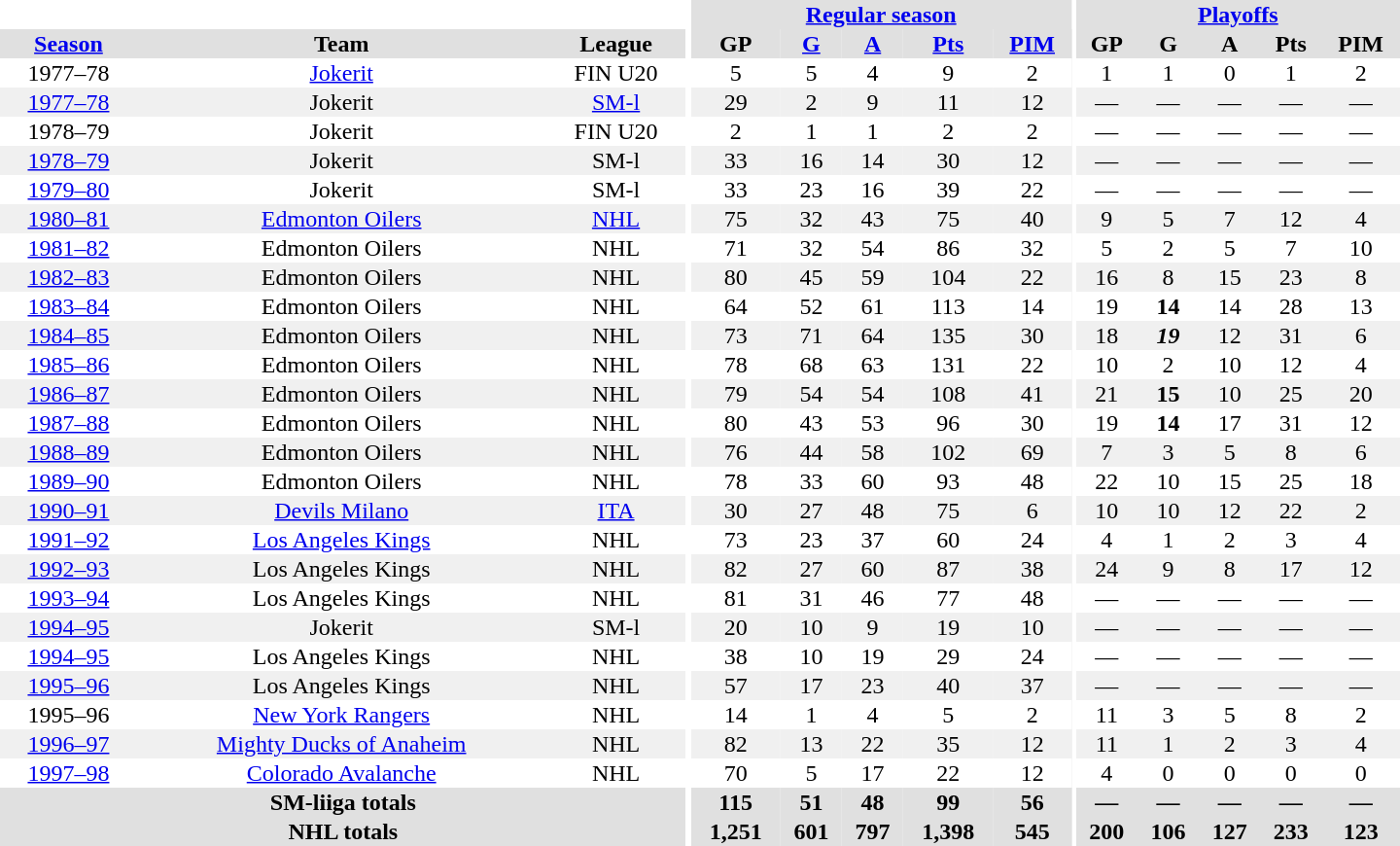<table border="0" cellpadding="1" cellspacing="0" style="text-align:center; width:60em">
<tr bgcolor="#e0e0e0">
<th colspan="3" bgcolor="#ffffff"></th>
<th rowspan="100" bgcolor="#ffffff"></th>
<th colspan="5"><a href='#'>Regular season</a></th>
<th rowspan="100" bgcolor="#ffffff"></th>
<th colspan="5"><a href='#'>Playoffs</a></th>
</tr>
<tr bgcolor="#e0e0e0">
<th><a href='#'>Season</a></th>
<th>Team</th>
<th>League</th>
<th>GP</th>
<th><a href='#'>G</a></th>
<th><a href='#'>A</a></th>
<th><a href='#'>Pts</a></th>
<th><a href='#'>PIM</a></th>
<th>GP</th>
<th>G</th>
<th>A</th>
<th>Pts</th>
<th>PIM</th>
</tr>
<tr>
<td>1977–78</td>
<td><a href='#'>Jokerit</a></td>
<td>FIN U20</td>
<td>5</td>
<td>5</td>
<td>4</td>
<td>9</td>
<td>2</td>
<td>1</td>
<td>1</td>
<td>0</td>
<td>1</td>
<td>2</td>
</tr>
<tr bgcolor="#f0f0f0">
<td><a href='#'>1977–78</a></td>
<td>Jokerit</td>
<td><a href='#'>SM-l</a></td>
<td>29</td>
<td>2</td>
<td>9</td>
<td>11</td>
<td>12</td>
<td>—</td>
<td>—</td>
<td>—</td>
<td>—</td>
<td>—</td>
</tr>
<tr>
<td>1978–79</td>
<td>Jokerit</td>
<td>FIN U20</td>
<td>2</td>
<td>1</td>
<td>1</td>
<td>2</td>
<td>2</td>
<td>—</td>
<td>—</td>
<td>—</td>
<td>—</td>
<td>—</td>
</tr>
<tr bgcolor="#f0f0f0">
<td><a href='#'>1978–79</a></td>
<td>Jokerit</td>
<td>SM-l</td>
<td>33</td>
<td>16</td>
<td>14</td>
<td>30</td>
<td>12</td>
<td>—</td>
<td>—</td>
<td>—</td>
<td>—</td>
<td>—</td>
</tr>
<tr>
<td><a href='#'>1979–80</a></td>
<td>Jokerit</td>
<td>SM-l</td>
<td>33</td>
<td>23</td>
<td>16</td>
<td>39</td>
<td>22</td>
<td>—</td>
<td>—</td>
<td>—</td>
<td>—</td>
<td>—</td>
</tr>
<tr bgcolor="#f0f0f0">
<td><a href='#'>1980–81</a></td>
<td><a href='#'>Edmonton Oilers</a></td>
<td><a href='#'>NHL</a></td>
<td>75</td>
<td>32</td>
<td>43</td>
<td>75</td>
<td>40</td>
<td>9</td>
<td>5</td>
<td>7</td>
<td>12</td>
<td>4</td>
</tr>
<tr>
<td><a href='#'>1981–82</a></td>
<td>Edmonton Oilers</td>
<td>NHL</td>
<td>71</td>
<td>32</td>
<td>54</td>
<td>86</td>
<td>32</td>
<td>5</td>
<td>2</td>
<td>5</td>
<td>7</td>
<td>10</td>
</tr>
<tr bgcolor="#f0f0f0">
<td><a href='#'>1982–83</a></td>
<td>Edmonton Oilers</td>
<td>NHL</td>
<td>80</td>
<td>45</td>
<td>59</td>
<td>104</td>
<td>22</td>
<td>16</td>
<td>8</td>
<td>15</td>
<td>23</td>
<td>8</td>
</tr>
<tr>
<td><a href='#'>1983–84</a></td>
<td>Edmonton Oilers</td>
<td>NHL</td>
<td>64</td>
<td>52</td>
<td>61</td>
<td>113</td>
<td>14</td>
<td>19</td>
<td><strong>14</strong></td>
<td>14</td>
<td>28</td>
<td>13</td>
</tr>
<tr bgcolor="#f0f0f0">
<td><a href='#'>1984–85</a></td>
<td>Edmonton Oilers</td>
<td>NHL</td>
<td>73</td>
<td>71</td>
<td>64</td>
<td>135</td>
<td>30</td>
<td>18</td>
<td><strong><em>19</em></strong></td>
<td>12</td>
<td>31</td>
<td>6</td>
</tr>
<tr>
<td><a href='#'>1985–86</a></td>
<td>Edmonton Oilers</td>
<td>NHL</td>
<td>78</td>
<td>68</td>
<td>63</td>
<td>131</td>
<td>22</td>
<td>10</td>
<td>2</td>
<td>10</td>
<td>12</td>
<td>4</td>
</tr>
<tr bgcolor="#f0f0f0">
<td><a href='#'>1986–87</a></td>
<td>Edmonton Oilers</td>
<td>NHL</td>
<td>79</td>
<td>54</td>
<td>54</td>
<td>108</td>
<td>41</td>
<td>21</td>
<td><strong>15</strong></td>
<td>10</td>
<td>25</td>
<td>20</td>
</tr>
<tr>
<td><a href='#'>1987–88</a></td>
<td>Edmonton Oilers</td>
<td>NHL</td>
<td>80</td>
<td>43</td>
<td>53</td>
<td>96</td>
<td>30</td>
<td>19</td>
<td><strong>14</strong></td>
<td>17</td>
<td>31</td>
<td>12</td>
</tr>
<tr bgcolor="#f0f0f0">
<td><a href='#'>1988–89</a></td>
<td>Edmonton Oilers</td>
<td>NHL</td>
<td>76</td>
<td>44</td>
<td>58</td>
<td>102</td>
<td>69</td>
<td>7</td>
<td>3</td>
<td>5</td>
<td>8</td>
<td>6</td>
</tr>
<tr>
<td><a href='#'>1989–90</a></td>
<td>Edmonton Oilers</td>
<td>NHL</td>
<td>78</td>
<td>33</td>
<td>60</td>
<td>93</td>
<td>48</td>
<td>22</td>
<td>10</td>
<td>15</td>
<td>25</td>
<td>18</td>
</tr>
<tr bgcolor="#f0f0f0">
<td><a href='#'>1990–91</a></td>
<td><a href='#'>Devils Milano</a></td>
<td><a href='#'>ITA</a></td>
<td>30</td>
<td>27</td>
<td>48</td>
<td>75</td>
<td>6</td>
<td>10</td>
<td>10</td>
<td>12</td>
<td>22</td>
<td>2</td>
</tr>
<tr>
<td><a href='#'>1991–92</a></td>
<td><a href='#'>Los Angeles Kings</a></td>
<td>NHL</td>
<td>73</td>
<td>23</td>
<td>37</td>
<td>60</td>
<td>24</td>
<td>4</td>
<td>1</td>
<td>2</td>
<td>3</td>
<td>4</td>
</tr>
<tr bgcolor="#f0f0f0">
<td><a href='#'>1992–93</a></td>
<td>Los Angeles Kings</td>
<td>NHL</td>
<td>82</td>
<td>27</td>
<td>60</td>
<td>87</td>
<td>38</td>
<td>24</td>
<td>9</td>
<td>8</td>
<td>17</td>
<td>12</td>
</tr>
<tr>
<td><a href='#'>1993–94</a></td>
<td>Los Angeles Kings</td>
<td>NHL</td>
<td>81</td>
<td>31</td>
<td>46</td>
<td>77</td>
<td>48</td>
<td>—</td>
<td>—</td>
<td>—</td>
<td>—</td>
<td>—</td>
</tr>
<tr bgcolor="#f0f0f0">
<td><a href='#'>1994–95</a></td>
<td>Jokerit</td>
<td>SM-l</td>
<td>20</td>
<td>10</td>
<td>9</td>
<td>19</td>
<td>10</td>
<td>—</td>
<td>—</td>
<td>—</td>
<td>—</td>
<td>—</td>
</tr>
<tr>
<td><a href='#'>1994–95</a></td>
<td>Los Angeles Kings</td>
<td>NHL</td>
<td>38</td>
<td>10</td>
<td>19</td>
<td>29</td>
<td>24</td>
<td>—</td>
<td>—</td>
<td>—</td>
<td>—</td>
<td>—</td>
</tr>
<tr bgcolor="#f0f0f0">
<td><a href='#'>1995–96</a></td>
<td>Los Angeles Kings</td>
<td>NHL</td>
<td>57</td>
<td>17</td>
<td>23</td>
<td>40</td>
<td>37</td>
<td>—</td>
<td>—</td>
<td>—</td>
<td>—</td>
<td>—</td>
</tr>
<tr>
<td>1995–96</td>
<td><a href='#'>New York Rangers</a></td>
<td>NHL</td>
<td>14</td>
<td>1</td>
<td>4</td>
<td>5</td>
<td>2</td>
<td>11</td>
<td>3</td>
<td>5</td>
<td>8</td>
<td>2</td>
</tr>
<tr bgcolor="#f0f0f0">
<td><a href='#'>1996–97</a></td>
<td><a href='#'>Mighty Ducks of Anaheim</a></td>
<td>NHL</td>
<td>82</td>
<td>13</td>
<td>22</td>
<td>35</td>
<td>12</td>
<td>11</td>
<td>1</td>
<td>2</td>
<td>3</td>
<td>4</td>
</tr>
<tr>
<td><a href='#'>1997–98</a></td>
<td><a href='#'>Colorado Avalanche</a></td>
<td>NHL</td>
<td>70</td>
<td>5</td>
<td>17</td>
<td>22</td>
<td>12</td>
<td>4</td>
<td>0</td>
<td>0</td>
<td>0</td>
<td>0</td>
</tr>
<tr bgcolor="#e0e0e0">
<th colspan="3">SM-liiga totals</th>
<th>115</th>
<th>51</th>
<th>48</th>
<th>99</th>
<th>56</th>
<th>—</th>
<th>—</th>
<th>—</th>
<th>—</th>
<th>—</th>
</tr>
<tr bgcolor="#e0e0e0">
<th colspan="3">NHL totals</th>
<th>1,251</th>
<th>601</th>
<th>797</th>
<th>1,398</th>
<th>545</th>
<th>200</th>
<th>106</th>
<th>127</th>
<th>233</th>
<th>123</th>
</tr>
</table>
